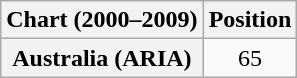<table class="wikitable plainrowheaders" style="text-align:center">
<tr>
<th scope="col">Chart (2000–2009)</th>
<th scope="col">Position</th>
</tr>
<tr>
<th scope="row">Australia (ARIA)</th>
<td>65</td>
</tr>
</table>
